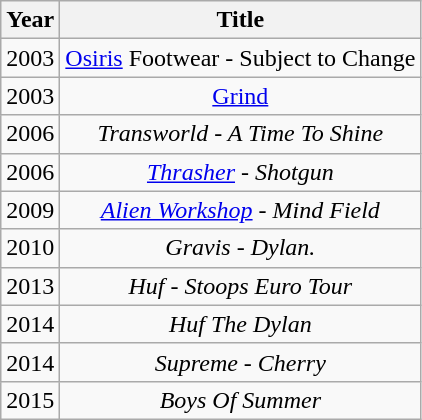<table class="wikitable sortable" style="text-align:center;">
<tr>
<th scope="row">Year</th>
<th scope="row">Title</th>
</tr>
<tr>
<td>2003</td>
<td><a href='#'>Osiris</a> Footwear - Subject to Change</td>
</tr>
<tr>
<td>2003</td>
<td><a href='#'>Grind</a></td>
</tr>
<tr>
<td>2006</td>
<td><em>Transworld - A Time To Shine</em></td>
</tr>
<tr>
<td>2006</td>
<td><em><a href='#'>Thrasher</a> - Shotgun</em></td>
</tr>
<tr>
<td>2009</td>
<td><em><a href='#'>Alien Workshop</a> - Mind Field</em></td>
</tr>
<tr>
<td>2010</td>
<td><em>Gravis - Dylan.</em></td>
</tr>
<tr>
<td>2013</td>
<td><em> Huf - Stoops Euro Tour</em></td>
</tr>
<tr>
<td>2014</td>
<td><em> Huf The Dylan</em></td>
</tr>
<tr>
<td>2014</td>
<td><em>Supreme - Cherry</em></td>
</tr>
<tr>
<td>2015</td>
<td><em> Boys Of Summer</em></td>
</tr>
</table>
